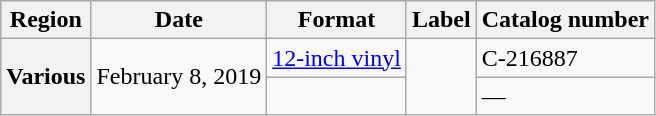<table class="wikitable plainrowheaders">
<tr>
<th scope="col">Region</th>
<th scope="col">Date</th>
<th scope="col">Format</th>
<th scope="col">Label</th>
<th scope="col">Catalog number</th>
</tr>
<tr>
<th scope="row" rowspan="2">Various</th>
<td rowspan="2">February 8, 2019</td>
<td><a href='#'>12-inch vinyl</a></td>
<td rowspan="2"></td>
<td>C-216887</td>
</tr>
<tr>
<td></td>
<td>—</td>
</tr>
</table>
